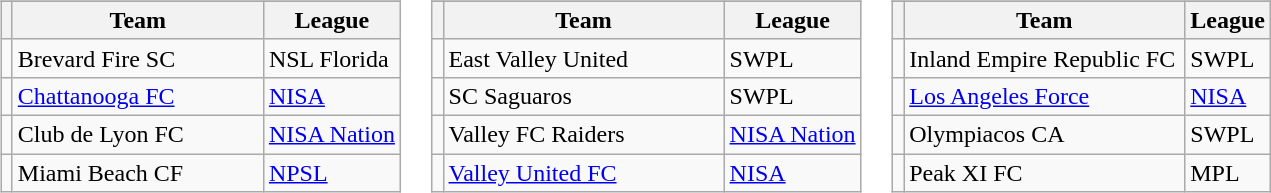<table>
<tr valign=top>
<td><br><table class="wikitable">
<tr>
</tr>
<tr>
<th></th>
<th width=160>Team</th>
<th>League</th>
</tr>
<tr>
<td align=center></td>
<td>Brevard Fire SC</td>
<td>NSL Florida</td>
</tr>
<tr>
<td align=center></td>
<td><a href='#'>Chattanooga FC</a></td>
<td><a href='#'>NISA</a></td>
</tr>
<tr>
<td align=center></td>
<td>Club de Lyon FC</td>
<td><a href='#'>NISA Nation</a></td>
</tr>
<tr>
<td align=center></td>
<td>Miami Beach CF</td>
<td><a href='#'>NPSL</a></td>
</tr>
</table>
</td>
<td><br><table class="wikitable">
<tr>
</tr>
<tr>
<th></th>
<th width=180>Team</th>
<th>League</th>
</tr>
<tr>
<td align=center></td>
<td>East Valley United</td>
<td>SWPL</td>
</tr>
<tr>
<td align=center></td>
<td>SC Saguaros</td>
<td>SWPL</td>
</tr>
<tr>
<td align=center></td>
<td>Valley FC Raiders</td>
<td><a href='#'>NISA Nation</a></td>
</tr>
<tr>
<td align=center></td>
<td><a href='#'>Valley United FC</a></td>
<td><a href='#'>NISA</a></td>
</tr>
</table>
</td>
<td><br><table class="wikitable">
<tr>
</tr>
<tr>
<th></th>
<th width=180>Team</th>
<th>League</th>
</tr>
<tr>
<td align=center></td>
<td>Inland Empire Republic FC</td>
<td>SWPL</td>
</tr>
<tr>
<td align=center></td>
<td><a href='#'>Los Angeles Force</a></td>
<td><a href='#'>NISA</a></td>
</tr>
<tr>
<td align=center></td>
<td>Olympiacos CA</td>
<td>SWPL</td>
</tr>
<tr>
<td align=center></td>
<td>Peak XI FC</td>
<td>MPL</td>
</tr>
</table>
</td>
</tr>
</table>
